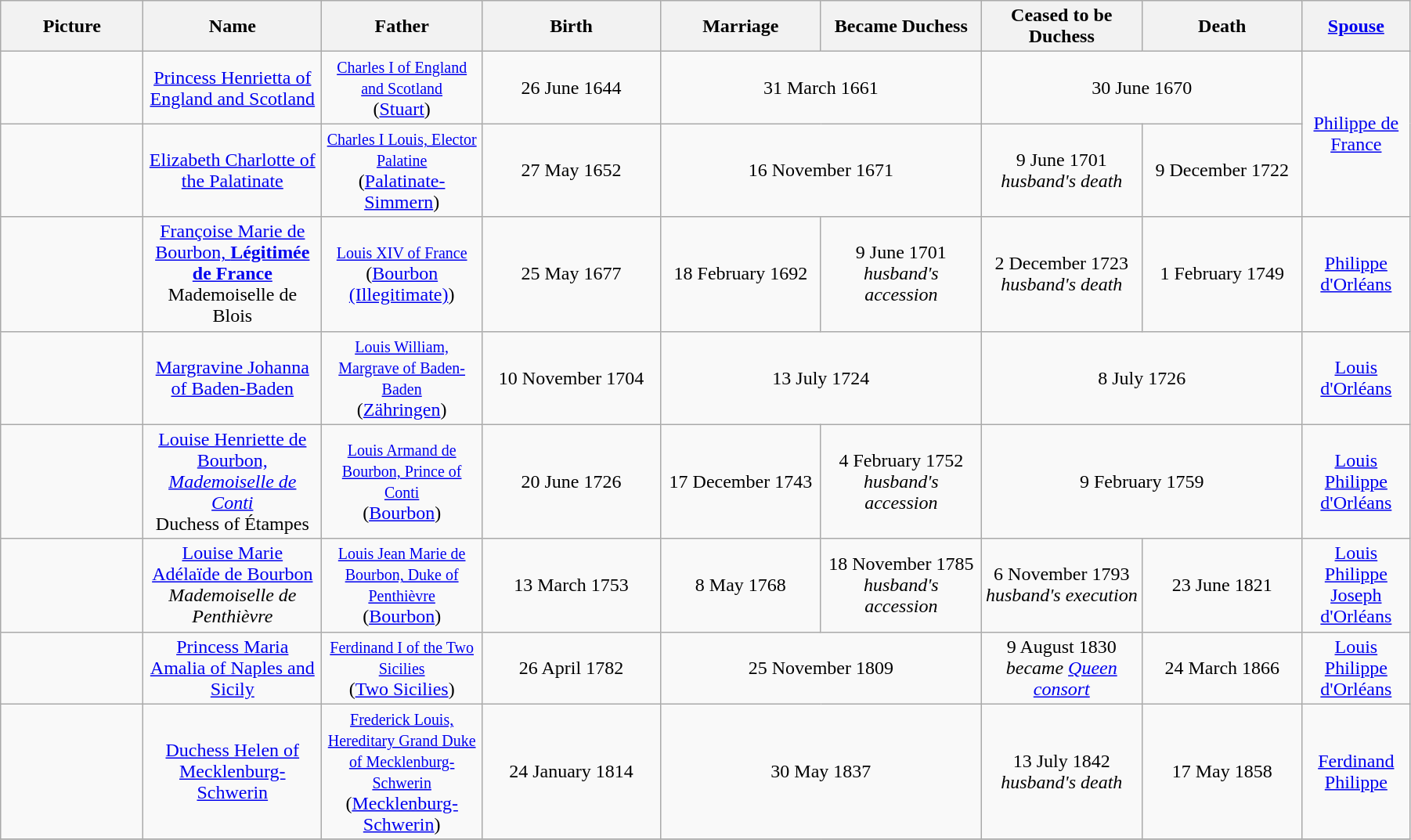<table width=95% class="wikitable">
<tr>
<th width = "8%">Picture</th>
<th width = "10%">Name</th>
<th width = "9%">Father</th>
<th width = "10%">Birth</th>
<th width = "9%">Marriage</th>
<th width = "9%">Became Duchess</th>
<th width = "9%">Ceased to be Duchess</th>
<th width = "9%">Death</th>
<th width = "6%"><a href='#'>Spouse</a></th>
</tr>
<tr>
<td align="center"></td>
<td align="center"><a href='#'>Princess Henrietta of England and Scotland</a></td>
<td align="center"><small><a href='#'>Charles I of England and Scotland</a></small><br> (<a href='#'>Stuart</a>)</td>
<td align="center">26 June 1644</td>
<td align="center" colspan="2">31 March 1661</td>
<td align="center" colspan="2">30 June 1670</td>
<td align="center" rowspan="2"><a href='#'>Philippe de France</a></td>
</tr>
<tr>
<td align="center"></td>
<td align="center"><a href='#'>Elizabeth Charlotte of the Palatinate</a></td>
<td align="center"><small><a href='#'>Charles I Louis, Elector Palatine</a></small><br> (<a href='#'>Palatinate-Simmern</a>)</td>
<td align="center">27 May 1652</td>
<td align="center" colspan="2">16 November 1671</td>
<td align="center">9 June 1701<br><em>husband's death</em></td>
<td align="center">9 December 1722</td>
</tr>
<tr>
<td align="center"></td>
<td align="center"><a href='#'>Françoise Marie de Bourbon, <strong>Légitimée de France</strong></a><br>Mademoiselle de Blois</td>
<td align="center"><small><a href='#'>Louis XIV of France</a></small><br> (<a href='#'>Bourbon (Illegitimate)</a>)</td>
<td align="center">25 May 1677</td>
<td align="center">18 February 1692</td>
<td align="center">9 June 1701<br><em>husband's accession</em></td>
<td align="center">2 December 1723<br><em>husband's death</em></td>
<td align="center">1 February 1749</td>
<td align="center"><a href='#'>Philippe d'Orléans</a></td>
</tr>
<tr>
<td align="center"></td>
<td align="center"><a href='#'>Margravine Johanna of Baden-Baden</a></td>
<td align="center"><small><a href='#'>Louis William, Margrave of Baden-Baden</a></small><br> (<a href='#'>Zähringen</a>)</td>
<td align="center">10 November 1704</td>
<td align="center" colspan="2">13 July 1724</td>
<td align="center" colspan="2">8 July 1726</td>
<td align="center"><a href='#'>Louis d'Orléans</a></td>
</tr>
<tr>
<td align="center"></td>
<td align="center"><a href='#'>Louise Henriette de Bourbon, <em>Mademoiselle de Conti</em></a><br>Duchess of Étampes</td>
<td align="center"><small><a href='#'>Louis Armand de Bourbon, Prince of Conti</a></small><br> (<a href='#'>Bourbon</a>)</td>
<td align="center">20 June 1726</td>
<td align="center">17 December 1743</td>
<td align="center">4 February 1752<br><em>husband's accession</em></td>
<td align="center" colspan="2">9 February 1759</td>
<td align="center"><a href='#'>Louis Philippe d'Orléans</a></td>
</tr>
<tr>
<td align="center"></td>
<td align="center"><a href='#'>Louise Marie Adélaïde de Bourbon</a><br><em>Mademoiselle de Penthièvre</em></td>
<td align="center"><small><a href='#'>Louis Jean Marie de Bourbon, Duke of Penthièvre</a></small><br>(<a href='#'>Bourbon</a>)</td>
<td align="center">13 March 1753</td>
<td align="center">8 May 1768</td>
<td align="center">18 November 1785<br><em>husband's accession</em></td>
<td align="center">6 November 1793<br><em>husband's execution</em></td>
<td align="center">23 June 1821</td>
<td align="center"><a href='#'>Louis Philippe Joseph d'Orléans</a></td>
</tr>
<tr>
<td align="center"></td>
<td align="center"><a href='#'>Princess Maria Amalia of Naples and Sicily</a></td>
<td align="center"><small><a href='#'>Ferdinand I of the Two Sicilies</a></small><br>(<a href='#'>Two Sicilies</a>)</td>
<td align="center">26 April 1782</td>
<td align="center" colspan="2">25 November 1809</td>
<td align="center">9 August 1830<br><em>became <a href='#'>Queen consort</a></em></td>
<td align="center">24 March 1866</td>
<td align="center"><a href='#'>Louis Philippe d'Orléans</a></td>
</tr>
<tr>
<td align="center"></td>
<td align="center"><a href='#'>Duchess Helen of Mecklenburg-Schwerin</a></td>
<td align="center"><small><a href='#'>Frederick Louis, Hereditary Grand Duke of Mecklenburg-Schwerin</a></small><br>(<a href='#'>Mecklenburg-Schwerin</a>)</td>
<td align="center">24 January 1814</td>
<td align="center" colspan="2">30 May 1837</td>
<td align="center">13 July 1842<br><em>husband's death</em></td>
<td align="center">17 May 1858</td>
<td align="center"><a href='#'>Ferdinand Philippe</a></td>
</tr>
<tr>
</tr>
</table>
